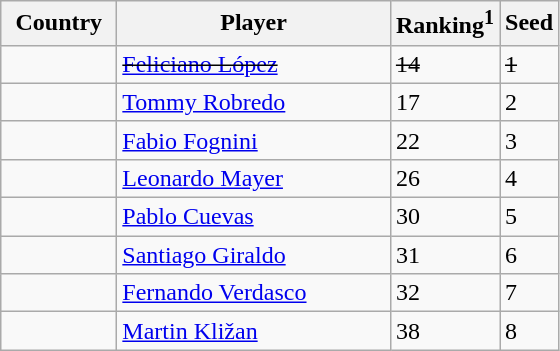<table class="sortable wikitable">
<tr>
<th width="70">Country</th>
<th width="175">Player</th>
<th>Ranking<sup>1</sup></th>
<th>Seed</th>
</tr>
<tr>
<td><s></s></td>
<td><s><a href='#'>Feliciano López</a></s></td>
<td><s>14</s></td>
<td><s>1</s></td>
</tr>
<tr>
<td></td>
<td><a href='#'>Tommy Robredo</a></td>
<td>17</td>
<td>2</td>
</tr>
<tr>
<td></td>
<td><a href='#'>Fabio Fognini</a></td>
<td>22</td>
<td>3</td>
</tr>
<tr>
<td></td>
<td><a href='#'>Leonardo Mayer</a></td>
<td>26</td>
<td>4</td>
</tr>
<tr>
<td></td>
<td><a href='#'>Pablo Cuevas</a></td>
<td>30</td>
<td>5</td>
</tr>
<tr>
<td></td>
<td><a href='#'>Santiago Giraldo</a></td>
<td>31</td>
<td>6</td>
</tr>
<tr>
<td></td>
<td><a href='#'>Fernando Verdasco</a></td>
<td>32</td>
<td>7</td>
</tr>
<tr>
<td></td>
<td><a href='#'>Martin Kližan</a></td>
<td>38</td>
<td>8</td>
</tr>
</table>
